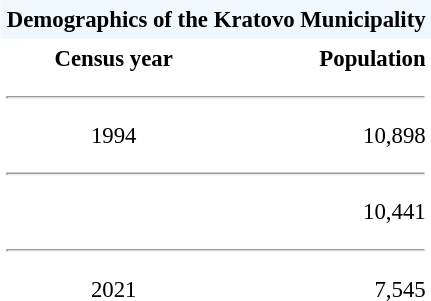<table class="toccolours" align="Center" cellpadding="4" cellspacing="0" style="margin:0 0 1em 1em; font-size: 95%;">
<tr>
<th colspan=2 bgcolor="#F0F8FF" align="center">Demographics of the <strong>Kratovo Municipality</strong></th>
</tr>
<tr>
<th align="center">Census year</th>
<th align="right">Population</th>
</tr>
<tr>
<td colspan=3><hr></td>
</tr>
<tr>
<td align="center">1994</td>
<td align="right">10,898</td>
</tr>
<tr>
<td colspan=3><hr></td>
</tr>
<tr>
<td align="center"></td>
<td align="right">10,441</td>
</tr>
<tr>
<td colspan=3><hr></td>
</tr>
<tr>
<td align="center">2021</td>
<td align="right">7,545</td>
</tr>
<tr>
</tr>
</table>
